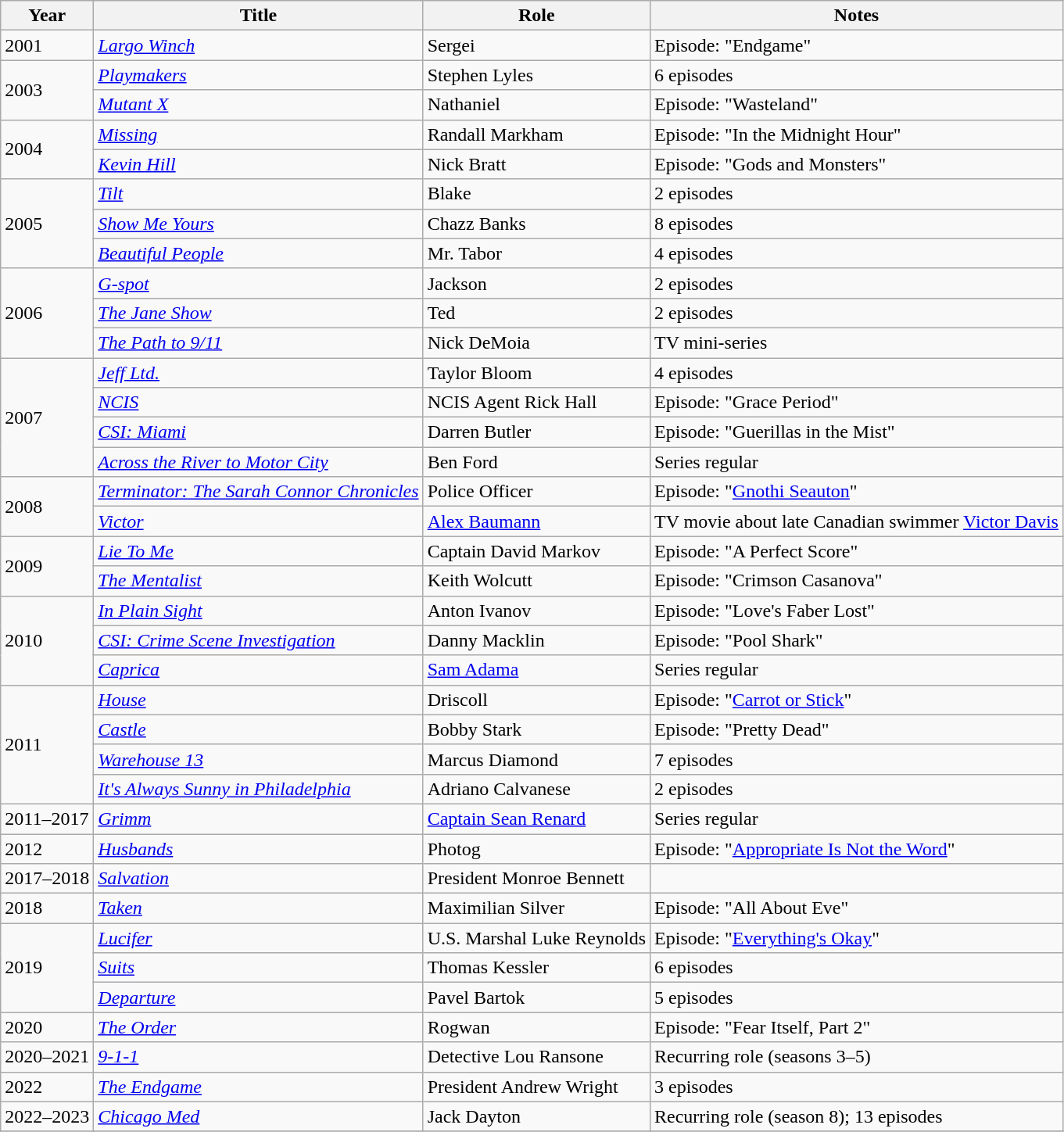<table class="wikitable sortable">
<tr>
<th>Year</th>
<th>Title</th>
<th>Role</th>
<th class="unsortable">Notes</th>
</tr>
<tr>
<td>2001</td>
<td><em><a href='#'>Largo Winch</a></em></td>
<td>Sergei</td>
<td>Episode: "Endgame"</td>
</tr>
<tr>
<td rowspan=2>2003</td>
<td><em><a href='#'>Playmakers</a></em></td>
<td>Stephen Lyles</td>
<td>6 episodes</td>
</tr>
<tr>
<td><em><a href='#'>Mutant X</a></em></td>
<td>Nathaniel</td>
<td>Episode: "Wasteland"</td>
</tr>
<tr>
<td rowspan=2>2004</td>
<td><em><a href='#'>Missing</a></em></td>
<td>Randall Markham</td>
<td>Episode: "In the Midnight Hour"</td>
</tr>
<tr>
<td><em><a href='#'>Kevin Hill</a></em></td>
<td>Nick Bratt</td>
<td>Episode: "Gods and Monsters"</td>
</tr>
<tr>
<td rowspan=3>2005</td>
<td><em><a href='#'>Tilt</a></em></td>
<td>Blake</td>
<td>2 episodes</td>
</tr>
<tr>
<td><em><a href='#'>Show Me Yours</a></em></td>
<td>Chazz Banks</td>
<td>8 episodes</td>
</tr>
<tr>
<td><em><a href='#'>Beautiful People</a></em></td>
<td>Mr. Tabor</td>
<td>4 episodes</td>
</tr>
<tr>
<td rowspan=3>2006</td>
<td><em><a href='#'>G-spot</a></em></td>
<td>Jackson</td>
<td>2 episodes</td>
</tr>
<tr>
<td data-sort-value="Jane Show, The"><em><a href='#'>The Jane Show</a></em></td>
<td>Ted</td>
<td>2 episodes</td>
</tr>
<tr>
<td data-sort-value="Path to 9/11, The"><em><a href='#'>The Path to 9/11</a></em></td>
<td>Nick DeMoia</td>
<td>TV mini-series</td>
</tr>
<tr>
<td rowspan=4>2007</td>
<td><em><a href='#'>Jeff Ltd.</a></em></td>
<td>Taylor Bloom</td>
<td>4 episodes</td>
</tr>
<tr>
<td><em><a href='#'>NCIS</a></em></td>
<td>NCIS Agent Rick Hall</td>
<td>Episode: "Grace Period"</td>
</tr>
<tr>
<td><em><a href='#'>CSI: Miami</a></em></td>
<td>Darren Butler</td>
<td>Episode: "Guerillas in the Mist"</td>
</tr>
<tr>
<td><em><a href='#'>Across the River to Motor City</a></em></td>
<td>Ben Ford</td>
<td>Series regular</td>
</tr>
<tr>
<td rowspan=2>2008</td>
<td><em><a href='#'>Terminator: The Sarah Connor Chronicles</a></em></td>
<td>Police Officer</td>
<td>Episode: "<a href='#'>Gnothi Seauton</a>"</td>
</tr>
<tr>
<td><em><a href='#'>Victor</a></em></td>
<td><a href='#'>Alex Baumann</a></td>
<td>TV movie about late Canadian swimmer <a href='#'>Victor Davis</a></td>
</tr>
<tr>
<td rowspan=2>2009</td>
<td><em><a href='#'>Lie To Me</a></em></td>
<td>Captain David Markov</td>
<td>Episode: "A Perfect Score"</td>
</tr>
<tr>
<td data-sort-value="Mentalist, The"><em><a href='#'>The Mentalist</a></em></td>
<td>Keith Wolcutt</td>
<td>Episode: "Crimson Casanova"</td>
</tr>
<tr>
<td rowspan=3>2010</td>
<td><em><a href='#'>In Plain Sight</a></em></td>
<td>Anton Ivanov</td>
<td>Episode: "Love's Faber Lost"</td>
</tr>
<tr>
<td><em><a href='#'>CSI: Crime Scene Investigation</a></em></td>
<td>Danny Macklin</td>
<td>Episode: "Pool Shark"</td>
</tr>
<tr>
<td><em><a href='#'>Caprica</a></em></td>
<td><a href='#'>Sam Adama</a></td>
<td>Series regular</td>
</tr>
<tr>
<td rowspan=4>2011</td>
<td><em><a href='#'>House</a></em></td>
<td>Driscoll</td>
<td>Episode: "<a href='#'>Carrot or Stick</a>"</td>
</tr>
<tr>
<td><em><a href='#'>Castle</a></em></td>
<td>Bobby Stark</td>
<td>Episode: "Pretty Dead"</td>
</tr>
<tr>
<td><em><a href='#'>Warehouse 13</a></em></td>
<td>Marcus Diamond</td>
<td>7 episodes</td>
</tr>
<tr>
<td><em><a href='#'>It's Always Sunny in Philadelphia</a></em></td>
<td>Adriano Calvanese</td>
<td>2 episodes</td>
</tr>
<tr>
<td>2011–2017</td>
<td><em><a href='#'>Grimm</a></em></td>
<td><a href='#'>Captain Sean Renard</a></td>
<td>Series regular</td>
</tr>
<tr>
<td>2012</td>
<td><em><a href='#'>Husbands</a></em></td>
<td>Photog</td>
<td>Episode: "<a href='#'>Appropriate Is Not the Word</a>"</td>
</tr>
<tr>
<td>2017–2018</td>
<td><em><a href='#'>Salvation</a></em></td>
<td>President Monroe Bennett</td>
<td></td>
</tr>
<tr>
<td>2018</td>
<td><em><a href='#'>Taken</a></em></td>
<td>Maximilian Silver</td>
<td>Episode: "All About Eve"</td>
</tr>
<tr>
<td rowspan=3>2019</td>
<td><em><a href='#'>Lucifer</a></em></td>
<td>U.S. Marshal Luke Reynolds</td>
<td>Episode: "<a href='#'>Everything's Okay</a>"</td>
</tr>
<tr>
<td><em><a href='#'>Suits</a></em></td>
<td>Thomas Kessler</td>
<td>6 episodes</td>
</tr>
<tr>
<td><em><a href='#'>Departure</a></em></td>
<td>Pavel Bartok</td>
<td>5 episodes</td>
</tr>
<tr>
<td>2020</td>
<td data-sort-value="Order, The"><em><a href='#'>The Order</a></em></td>
<td>Rogwan</td>
<td>Episode: "Fear Itself, Part 2"</td>
</tr>
<tr>
<td>2020–2021</td>
<td><em><a href='#'>9-1-1</a></em></td>
<td>Detective Lou Ransone</td>
<td>Recurring role (seasons 3–5)</td>
</tr>
<tr>
<td>2022</td>
<td data-sort-value="Endgame, The"><em><a href='#'>The Endgame</a></em></td>
<td>President Andrew Wright</td>
<td>3 episodes</td>
</tr>
<tr>
<td>2022–2023</td>
<td><em><a href='#'>Chicago Med</a></em></td>
<td>Jack Dayton</td>
<td>Recurring role (season 8); 13 episodes</td>
</tr>
<tr>
</tr>
</table>
